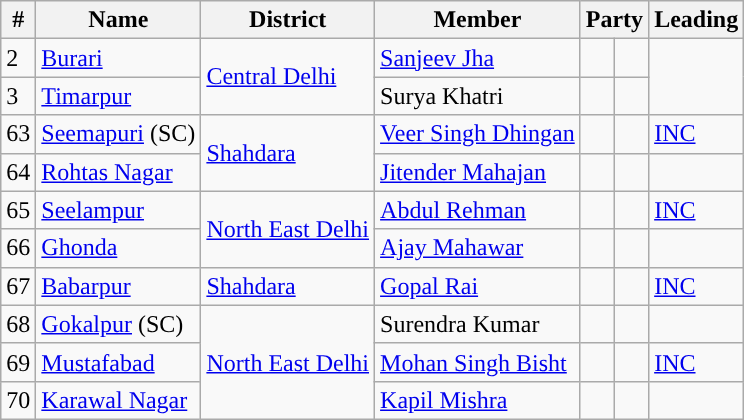<table class="wikitable sortable">
<tr>
<th>#</th>
<th>Name</th>
<th>District</th>
<th>Member</th>
<th colspan=2>Party</th>
<th colspan="2">Leading<br></th>
</tr>
<tr>
<td>2</td>
<td><a href='#'>Burari</a></td>
<td rowspan="2"><a href='#'>Central Delhi</a></td>
<td><a href='#'>Sanjeev Jha</a></td>
<td></td>
<td></td>
</tr>
<tr>
<td>3</td>
<td><a href='#'>Timarpur</a></td>
<td>Surya Khatri</td>
<td></td>
<td></td>
</tr>
<tr>
<td>63</td>
<td><a href='#'>Seemapuri</a> (SC)</td>
<td rowspan="2"><a href='#'>Shahdara</a></td>
<td><a href='#'>Veer Singh Dhingan</a></td>
<td></td>
<td style="background-color:"></td>
<td><a href='#'>INC</a></td>
</tr>
<tr>
<td>64</td>
<td><a href='#'>Rohtas Nagar</a></td>
<td><a href='#'>Jitender Mahajan</a></td>
<td></td>
<td></td>
</tr>
<tr>
<td>65</td>
<td><a href='#'>Seelampur</a></td>
<td rowspan="2"><a href='#'>North East Delhi</a></td>
<td><a href='#'>Abdul Rehman</a></td>
<td></td>
<td style="background-color:"></td>
<td><a href='#'>INC</a></td>
</tr>
<tr>
<td>66</td>
<td><a href='#'>Ghonda</a></td>
<td><a href='#'>Ajay Mahawar</a></td>
<td></td>
<td></td>
</tr>
<tr>
<td>67</td>
<td><a href='#'>Babarpur</a></td>
<td><a href='#'>Shahdara</a></td>
<td><a href='#'>Gopal Rai</a></td>
<td></td>
<td style="background-color:"></td>
<td><a href='#'>INC</a></td>
</tr>
<tr>
<td>68</td>
<td><a href='#'>Gokalpur</a> (SC)</td>
<td rowspan="3"><a href='#'>North East Delhi</a></td>
<td>Surendra Kumar</td>
<td></td>
<td></td>
</tr>
<tr>
<td>69</td>
<td><a href='#'>Mustafabad</a></td>
<td><a href='#'>Mohan Singh Bisht</a></td>
<td></td>
<td style="background-color:"></td>
<td><a href='#'>INC</a></td>
</tr>
<tr>
<td>70</td>
<td><a href='#'>Karawal Nagar</a></td>
<td><a href='#'>Kapil Mishra</a></td>
<td></td>
<td></td>
</tr>
</table>
